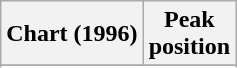<table class="wikitable sortable">
<tr>
<th align="left">Chart (1996)</th>
<th align="center">Peak<br>position</th>
</tr>
<tr>
</tr>
<tr>
</tr>
<tr>
</tr>
</table>
